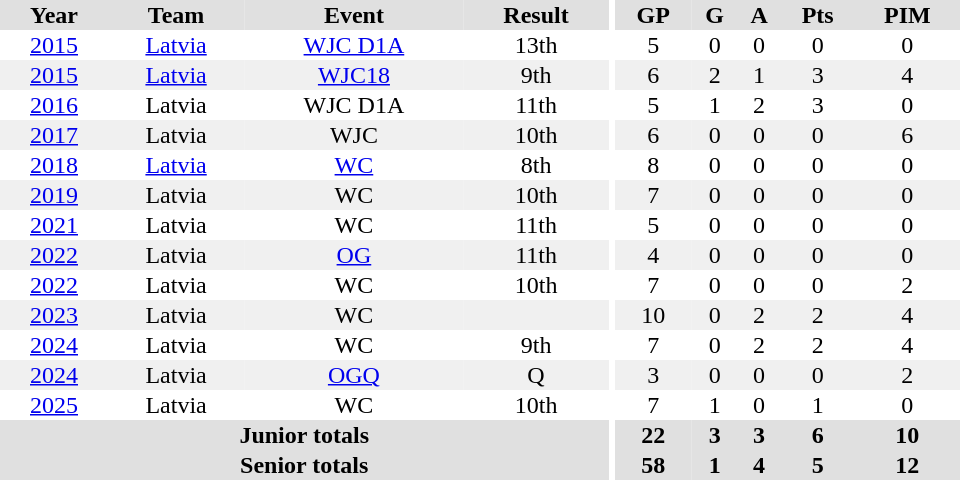<table border="0" cellpadding="1" cellspacing="0" ID="Table3" style="text-align:center; width:40em">
<tr ALIGN="center" bgcolor="#e0e0e0">
<th>Year</th>
<th>Team</th>
<th>Event</th>
<th>Result</th>
<th rowspan="99" bgcolor="#ffffff"></th>
<th>GP</th>
<th>G</th>
<th>A</th>
<th>Pts</th>
<th>PIM</th>
</tr>
<tr>
<td><a href='#'>2015</a></td>
<td><a href='#'>Latvia</a></td>
<td><a href='#'>WJC D1A</a></td>
<td>13th</td>
<td>5</td>
<td>0</td>
<td>0</td>
<td>0</td>
<td>0</td>
</tr>
<tr bgcolor="#f0f0f0">
<td><a href='#'>2015</a></td>
<td><a href='#'>Latvia</a></td>
<td><a href='#'>WJC18</a></td>
<td>9th</td>
<td>6</td>
<td>2</td>
<td>1</td>
<td>3</td>
<td>4</td>
</tr>
<tr>
<td><a href='#'>2016</a></td>
<td>Latvia</td>
<td>WJC D1A</td>
<td>11th</td>
<td>5</td>
<td>1</td>
<td>2</td>
<td>3</td>
<td>0</td>
</tr>
<tr bgcolor="#f0f0f0">
<td><a href='#'>2017</a></td>
<td>Latvia</td>
<td>WJC</td>
<td>10th</td>
<td>6</td>
<td>0</td>
<td>0</td>
<td>0</td>
<td>6</td>
</tr>
<tr>
<td><a href='#'>2018</a></td>
<td><a href='#'>Latvia</a></td>
<td><a href='#'>WC</a></td>
<td>8th</td>
<td>8</td>
<td>0</td>
<td>0</td>
<td>0</td>
<td>0</td>
</tr>
<tr bgcolor="#f0f0f0">
<td><a href='#'>2019</a></td>
<td>Latvia</td>
<td>WC</td>
<td>10th</td>
<td>7</td>
<td>0</td>
<td>0</td>
<td>0</td>
<td>0</td>
</tr>
<tr>
<td><a href='#'>2021</a></td>
<td>Latvia</td>
<td>WC</td>
<td>11th</td>
<td>5</td>
<td>0</td>
<td>0</td>
<td>0</td>
<td>0</td>
</tr>
<tr bgcolor="#f0f0f0">
<td><a href='#'>2022</a></td>
<td>Latvia</td>
<td><a href='#'>OG</a></td>
<td>11th</td>
<td>4</td>
<td>0</td>
<td>0</td>
<td>0</td>
<td>0</td>
</tr>
<tr>
<td><a href='#'>2022</a></td>
<td>Latvia</td>
<td>WC</td>
<td>10th</td>
<td>7</td>
<td>0</td>
<td>0</td>
<td>0</td>
<td>2</td>
</tr>
<tr bgcolor="#f0f0f0">
<td><a href='#'>2023</a></td>
<td>Latvia</td>
<td>WC</td>
<td></td>
<td>10</td>
<td>0</td>
<td>2</td>
<td>2</td>
<td>4</td>
</tr>
<tr>
<td><a href='#'>2024</a></td>
<td>Latvia</td>
<td>WC</td>
<td>9th</td>
<td>7</td>
<td>0</td>
<td>2</td>
<td>2</td>
<td>4</td>
</tr>
<tr bgcolor="#f0f0f0">
<td><a href='#'>2024</a></td>
<td>Latvia</td>
<td><a href='#'>OGQ</a></td>
<td>Q</td>
<td>3</td>
<td>0</td>
<td>0</td>
<td>0</td>
<td>2</td>
</tr>
<tr>
<td><a href='#'>2025</a></td>
<td>Latvia</td>
<td>WC</td>
<td>10th</td>
<td>7</td>
<td>1</td>
<td>0</td>
<td>1</td>
<td>0</td>
</tr>
<tr bgcolor="#e0e0e0">
<th colspan="4">Junior totals</th>
<th>22</th>
<th>3</th>
<th>3</th>
<th>6</th>
<th>10</th>
</tr>
<tr bgcolor="#e0e0e0">
<th colspan="4">Senior totals</th>
<th>58</th>
<th>1</th>
<th>4</th>
<th>5</th>
<th>12</th>
</tr>
</table>
